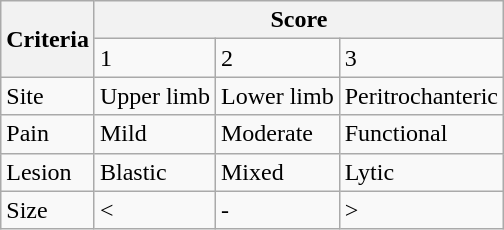<table class="wikitable">
<tr>
<th rowspan="2">Criteria</th>
<th colspan="3">Score</th>
</tr>
<tr>
<td>1</td>
<td>2</td>
<td>3</td>
</tr>
<tr>
<td>Site</td>
<td>Upper limb</td>
<td>Lower limb</td>
<td>Peritrochanteric</td>
</tr>
<tr>
<td>Pain</td>
<td>Mild</td>
<td>Moderate</td>
<td>Functional</td>
</tr>
<tr>
<td>Lesion</td>
<td>Blastic</td>
<td>Mixed</td>
<td>Lytic</td>
</tr>
<tr>
<td>Size</td>
<td><</td>
<td>-</td>
<td>></td>
</tr>
</table>
